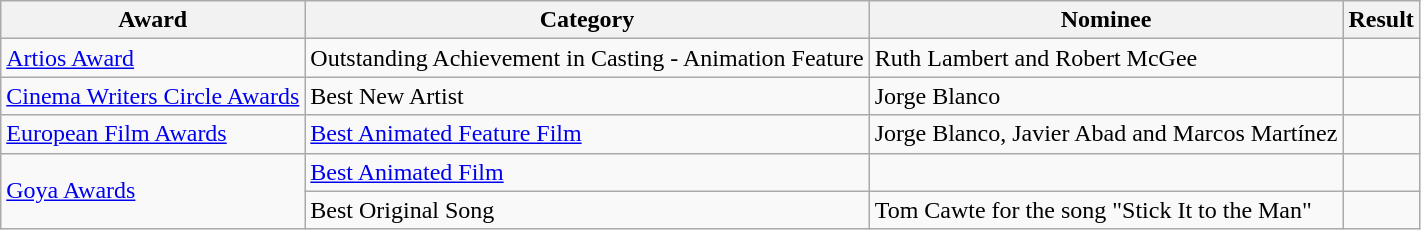<table class="wikitable sortable">
<tr>
<th>Award</th>
<th>Category</th>
<th>Nominee</th>
<th>Result</th>
</tr>
<tr>
<td><a href='#'>Artios Award</a></td>
<td>Outstanding Achievement in Casting - Animation Feature</td>
<td>Ruth Lambert and Robert McGee</td>
<td></td>
</tr>
<tr>
<td><a href='#'>Cinema Writers Circle Awards</a></td>
<td>Best New Artist</td>
<td>Jorge Blanco</td>
<td></td>
</tr>
<tr>
<td><a href='#'>European Film Awards</a></td>
<td><a href='#'>Best Animated Feature Film</a></td>
<td>Jorge Blanco, Javier Abad and Marcos Martínez</td>
<td></td>
</tr>
<tr>
<td rowspan="2"><a href='#'>Goya Awards</a></td>
<td><a href='#'>Best Animated Film</a></td>
<td></td>
<td></td>
</tr>
<tr>
<td>Best Original Song</td>
<td>Tom Cawte for the song "Stick It to the Man"</td>
<td></td>
</tr>
</table>
